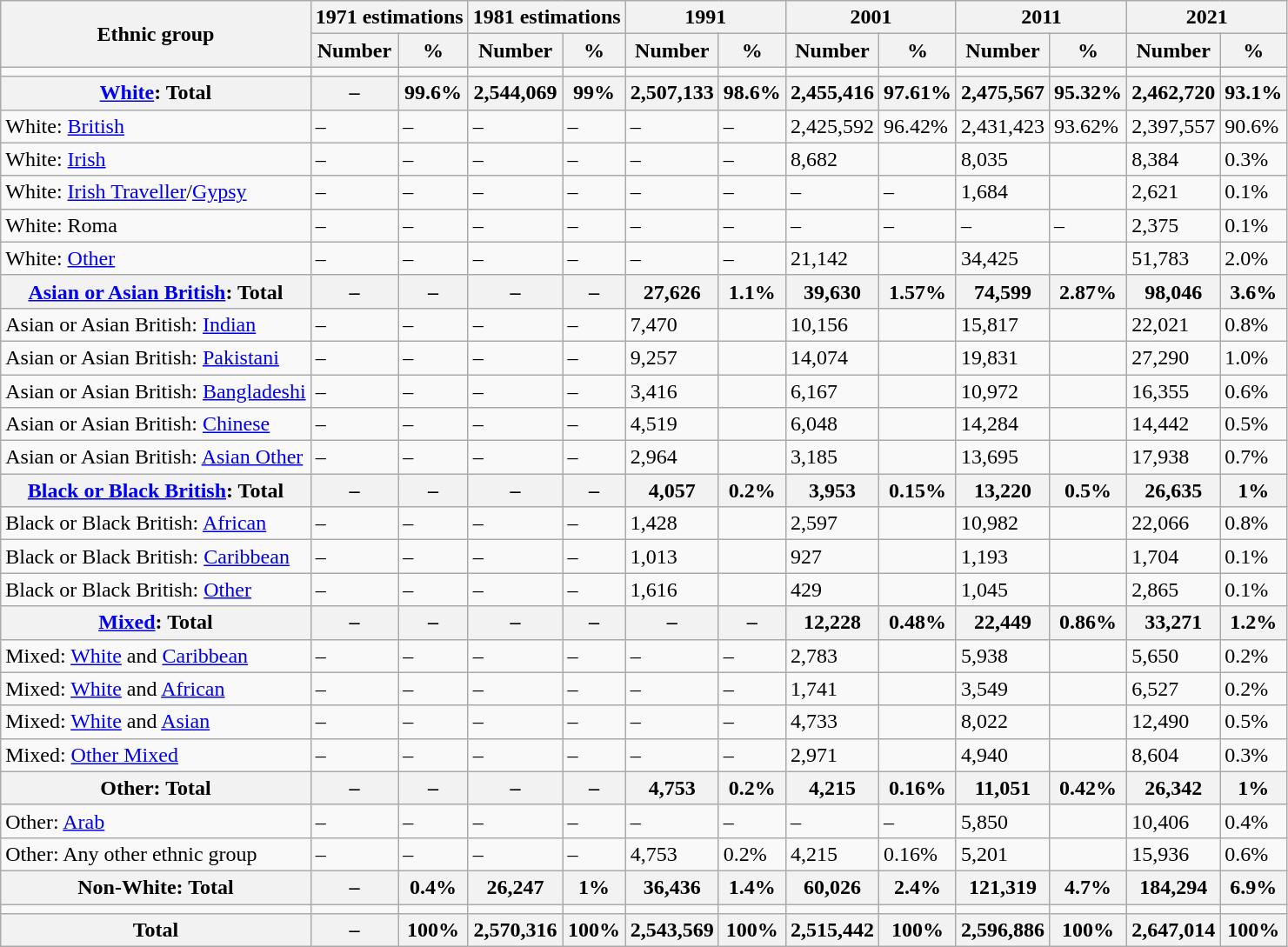<table class="wikitable">
<tr>
<th rowspan="2">Ethnic group</th>
<th colspan="2">1971 estimations</th>
<th colspan="2">1981 estimations</th>
<th colspan="2">1991</th>
<th colspan="2">2001</th>
<th colspan="2">2011</th>
<th colspan="2">2021</th>
</tr>
<tr>
<th>Number</th>
<th>%</th>
<th>Number</th>
<th>%</th>
<th>Number</th>
<th>%</th>
<th>Number</th>
<th>%</th>
<th>Number</th>
<th>%</th>
<th>Number</th>
<th>%</th>
</tr>
<tr>
<td></td>
<td></td>
<td></td>
<td></td>
<td></td>
<td></td>
<td></td>
<td></td>
<td></td>
<td></td>
<td></td>
<td></td>
<td></td>
</tr>
<tr>
<th><a href='#'>White</a>: Total</th>
<th>–</th>
<th>99.6%</th>
<th>2,544,069</th>
<th>99%</th>
<th>2,507,133</th>
<th>98.6%</th>
<th>2,455,416</th>
<th>97.61%</th>
<th>2,475,567</th>
<th>95.32%</th>
<th>2,462,720</th>
<th>93.1%</th>
</tr>
<tr>
<td>White: <a href='#'>British</a></td>
<td>–</td>
<td>–</td>
<td>–</td>
<td>–</td>
<td>–</td>
<td>–</td>
<td>2,425,592</td>
<td>96.42%</td>
<td>2,431,423</td>
<td>93.62%</td>
<td>2,397,557</td>
<td>90.6%</td>
</tr>
<tr>
<td>White: <a href='#'>Irish</a></td>
<td>–</td>
<td>–</td>
<td>–</td>
<td>–</td>
<td>–</td>
<td>–</td>
<td>8,682</td>
<td></td>
<td>8,035</td>
<td></td>
<td>8,384</td>
<td>0.3%</td>
</tr>
<tr>
<td>White: <a href='#'>Irish Traveller</a>/<a href='#'>Gypsy</a></td>
<td>–</td>
<td>–</td>
<td>–</td>
<td>–</td>
<td>–</td>
<td>–</td>
<td>–</td>
<td>–</td>
<td>1,684</td>
<td></td>
<td>2,621</td>
<td>0.1%</td>
</tr>
<tr>
<td>White: Roma</td>
<td>–</td>
<td>–</td>
<td>–</td>
<td>–</td>
<td>–</td>
<td>–</td>
<td>–</td>
<td>–</td>
<td>–</td>
<td>–</td>
<td>2,375</td>
<td>0.1%</td>
</tr>
<tr>
<td>White: <a href='#'>Other</a></td>
<td>–</td>
<td>–</td>
<td>–</td>
<td>–</td>
<td>–</td>
<td>–</td>
<td>21,142</td>
<td></td>
<td>34,425</td>
<td></td>
<td>51,783</td>
<td>2.0%</td>
</tr>
<tr>
<th><a href='#'>Asian or Asian British</a>: Total</th>
<th>–</th>
<th>–</th>
<th>–</th>
<th>–</th>
<th>27,626</th>
<th>1.1%</th>
<th>39,630</th>
<th>1.57%</th>
<th>74,599</th>
<th>2.87%</th>
<th>98,046</th>
<th>3.6%</th>
</tr>
<tr>
<td>Asian or Asian British: <a href='#'>Indian</a></td>
<td>–</td>
<td>–</td>
<td>–</td>
<td>–</td>
<td>7,470</td>
<td></td>
<td>10,156</td>
<td></td>
<td>15,817</td>
<td></td>
<td>22,021</td>
<td>0.8%</td>
</tr>
<tr>
<td>Asian or Asian British: <a href='#'>Pakistani</a></td>
<td>–</td>
<td>–</td>
<td>–</td>
<td>–</td>
<td>9,257</td>
<td></td>
<td>14,074</td>
<td></td>
<td>19,831</td>
<td></td>
<td>27,290</td>
<td>1.0%</td>
</tr>
<tr>
<td>Asian or Asian British: <a href='#'>Bangladeshi</a></td>
<td>–</td>
<td>–</td>
<td>–</td>
<td>–</td>
<td>3,416</td>
<td></td>
<td>6,167</td>
<td></td>
<td>10,972</td>
<td></td>
<td>16,355</td>
<td>0.6%</td>
</tr>
<tr>
<td>Asian or Asian British: <a href='#'>Chinese</a></td>
<td>–</td>
<td>–</td>
<td>–</td>
<td>–</td>
<td>4,519</td>
<td></td>
<td>6,048</td>
<td></td>
<td>14,284</td>
<td></td>
<td>14,442</td>
<td>0.5%</td>
</tr>
<tr>
<td>Asian or Asian British: <a href='#'>Asian Other</a></td>
<td>–</td>
<td>–</td>
<td>–</td>
<td>–</td>
<td>2,964</td>
<td></td>
<td>3,185</td>
<td></td>
<td>13,695</td>
<td></td>
<td>17,938</td>
<td>0.7%</td>
</tr>
<tr>
<th><a href='#'>Black or Black British</a>: Total</th>
<th>–</th>
<th>–</th>
<th>–</th>
<th>–</th>
<th>4,057</th>
<th>0.2%</th>
<th>3,953</th>
<th>0.15%</th>
<th>13,220</th>
<th>0.5%</th>
<th>26,635</th>
<th>1%</th>
</tr>
<tr>
<td>Black or Black British: <a href='#'>African</a></td>
<td>–</td>
<td>–</td>
<td>–</td>
<td>–</td>
<td>1,428</td>
<td></td>
<td>2,597</td>
<td></td>
<td>10,982</td>
<td></td>
<td>22,066</td>
<td>0.8%</td>
</tr>
<tr>
<td>Black or Black British: <a href='#'>Caribbean</a></td>
<td>–</td>
<td>–</td>
<td>–</td>
<td>–</td>
<td>1,013</td>
<td></td>
<td>927</td>
<td></td>
<td>1,193</td>
<td></td>
<td>1,704</td>
<td>0.1%</td>
</tr>
<tr>
<td>Black or Black British: <a href='#'>Other</a></td>
<td>–</td>
<td>–</td>
<td>–</td>
<td>–</td>
<td>1,616</td>
<td></td>
<td>429</td>
<td></td>
<td>1,045</td>
<td></td>
<td>2,865</td>
<td>0.1%</td>
</tr>
<tr>
<th><a href='#'>Mixed</a>: Total</th>
<th>–</th>
<th>–</th>
<th>–</th>
<th>–</th>
<th>–</th>
<th>–</th>
<th>12,228</th>
<th>0.48%</th>
<th>22,449</th>
<th>0.86%</th>
<th>33,271</th>
<th>1.2%</th>
</tr>
<tr>
<td>Mixed: <a href='#'>White</a> and <a href='#'>Caribbean</a></td>
<td>–</td>
<td>–</td>
<td>–</td>
<td>–</td>
<td>–</td>
<td>–</td>
<td>2,783</td>
<td></td>
<td>5,938</td>
<td></td>
<td>5,650</td>
<td>0.2%</td>
</tr>
<tr>
<td>Mixed: <a href='#'>White</a> and <a href='#'>African</a></td>
<td>–</td>
<td>–</td>
<td>–</td>
<td>–</td>
<td>–</td>
<td>–</td>
<td>1,741</td>
<td></td>
<td>3,549</td>
<td></td>
<td>6,527</td>
<td>0.2%</td>
</tr>
<tr>
<td>Mixed: <a href='#'>White</a> and <a href='#'>Asian</a></td>
<td>–</td>
<td>–</td>
<td>–</td>
<td>–</td>
<td>–</td>
<td>–</td>
<td>4,733</td>
<td></td>
<td>8,022</td>
<td></td>
<td>12,490</td>
<td>0.5%</td>
</tr>
<tr>
<td>Mixed: <a href='#'>Other Mixed</a></td>
<td>–</td>
<td>–</td>
<td>–</td>
<td>–</td>
<td>–</td>
<td>–</td>
<td>2,971</td>
<td></td>
<td>4,940</td>
<td></td>
<td>8,604</td>
<td>0.3%</td>
</tr>
<tr>
<th>Other: Total</th>
<th>–</th>
<th>–</th>
<th>–</th>
<th>–</th>
<th>4,753</th>
<th>0.2%</th>
<th>4,215</th>
<th>0.16%</th>
<th>11,051</th>
<th>0.42%</th>
<th>26,342</th>
<th>1%</th>
</tr>
<tr>
<td>Other: <a href='#'>Arab</a></td>
<td>–</td>
<td>–</td>
<td>–</td>
<td>–</td>
<td>–</td>
<td>–</td>
<td>–</td>
<td>–</td>
<td>5,850</td>
<td></td>
<td>10,406</td>
<td>0.4%</td>
</tr>
<tr>
<td>Other: Any other ethnic group</td>
<td>–</td>
<td>–</td>
<td>–</td>
<td>–</td>
<td>4,753</td>
<td>0.2%</td>
<td>4,215</td>
<td>0.16%</td>
<td>5,201</td>
<td></td>
<td>15,936</td>
<td>0.6%</td>
</tr>
<tr>
<th>Non-White: Total</th>
<th>–</th>
<th>0.4%</th>
<th>26,247</th>
<th>1%</th>
<th>36,436</th>
<th>1.4%</th>
<th>60,026</th>
<th>2.4%</th>
<th>121,319</th>
<th>4.7%</th>
<th>184,294</th>
<th>6.9%</th>
</tr>
<tr>
<td></td>
<td></td>
<td></td>
<td></td>
<td></td>
<td></td>
<td></td>
<td></td>
<td></td>
<td></td>
<td></td>
<td></td>
<td></td>
</tr>
<tr>
<th>Total</th>
<th>–</th>
<th>100%</th>
<th>2,570,316</th>
<th>100%</th>
<th>2,543,569</th>
<th>100%</th>
<th>2,515,442</th>
<th>100%</th>
<th>2,596,886</th>
<th>100%</th>
<th>2,647,014</th>
<th>100%</th>
</tr>
</table>
